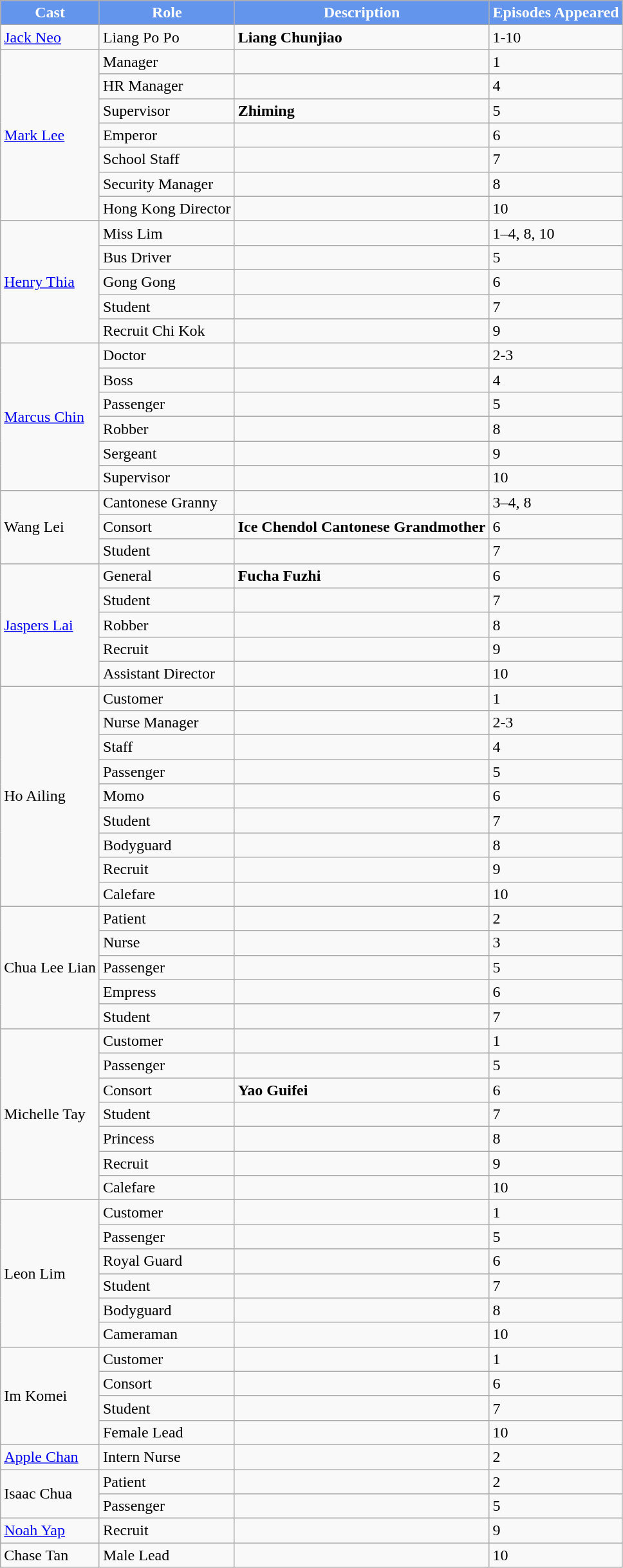<table class="wikitable">
<tr>
<th style="background:cornflowerblue; color:white">Cast</th>
<th style="background:cornflowerblue; color:white">Role</th>
<th style="background:cornflowerblue; color:white">Description</th>
<th style="background:cornflowerblue; color:white">Episodes Appeared</th>
</tr>
<tr>
<td><a href='#'>Jack Neo</a></td>
<td>Liang Po Po</td>
<td><strong>Liang Chunjiao</strong></td>
<td>1-10</td>
</tr>
<tr>
<td rowspan=7><a href='#'>Mark Lee</a></td>
<td>Manager</td>
<td></td>
<td>1</td>
</tr>
<tr>
<td>HR Manager</td>
<td></td>
<td>4</td>
</tr>
<tr>
<td>Supervisor</td>
<td><strong>Zhiming</strong></td>
<td>5</td>
</tr>
<tr>
<td>Emperor</td>
<td></td>
<td>6</td>
</tr>
<tr>
<td>School Staff</td>
<td></td>
<td>7</td>
</tr>
<tr>
<td>Security Manager</td>
<td></td>
<td>8</td>
</tr>
<tr>
<td>Hong Kong Director</td>
<td></td>
<td>10</td>
</tr>
<tr>
<td rowspan=5><a href='#'>Henry Thia</a></td>
<td>Miss Lim</td>
<td></td>
<td>1–4, 8, 10</td>
</tr>
<tr>
<td>Bus Driver</td>
<td></td>
<td>5</td>
</tr>
<tr>
<td>Gong Gong</td>
<td></td>
<td>6</td>
</tr>
<tr>
<td>Student</td>
<td></td>
<td>7</td>
</tr>
<tr>
<td>Recruit Chi Kok</td>
<td></td>
<td>9</td>
</tr>
<tr>
<td rowspan=6><a href='#'>Marcus Chin</a></td>
<td>Doctor</td>
<td></td>
<td>2-3</td>
</tr>
<tr>
<td>Boss</td>
<td></td>
<td>4</td>
</tr>
<tr>
<td>Passenger</td>
<td></td>
<td>5</td>
</tr>
<tr>
<td>Robber</td>
<td></td>
<td>8</td>
</tr>
<tr>
<td>Sergeant</td>
<td></td>
<td>9</td>
</tr>
<tr>
<td>Supervisor</td>
<td></td>
<td>10</td>
</tr>
<tr>
<td rowspan=3>Wang Lei</td>
<td>Cantonese Granny</td>
<td></td>
<td>3–4, 8</td>
</tr>
<tr>
<td>Consort</td>
<td><strong>Ice Chendol Cantonese Grandmother</strong></td>
<td>6</td>
</tr>
<tr>
<td>Student</td>
<td></td>
<td>7</td>
</tr>
<tr>
<td rowspan=5><a href='#'>Jaspers Lai</a></td>
<td>General</td>
<td><strong>Fucha Fuzhi</strong></td>
<td>6</td>
</tr>
<tr>
<td>Student</td>
<td></td>
<td>7</td>
</tr>
<tr>
<td>Robber</td>
<td></td>
<td>8</td>
</tr>
<tr>
<td>Recruit</td>
<td></td>
<td>9</td>
</tr>
<tr>
<td>Assistant Director</td>
<td></td>
<td>10</td>
</tr>
<tr>
<td rowspan=9>Ho Ailing</td>
<td>Customer</td>
<td></td>
<td>1</td>
</tr>
<tr>
<td>Nurse Manager</td>
<td></td>
<td>2-3</td>
</tr>
<tr>
<td>Staff</td>
<td></td>
<td>4</td>
</tr>
<tr>
<td>Passenger</td>
<td></td>
<td>5</td>
</tr>
<tr>
<td>Momo</td>
<td></td>
<td>6</td>
</tr>
<tr>
<td>Student</td>
<td></td>
<td>7</td>
</tr>
<tr>
<td>Bodyguard</td>
<td></td>
<td>8</td>
</tr>
<tr>
<td>Recruit</td>
<td></td>
<td>9</td>
</tr>
<tr>
<td>Calefare</td>
<td></td>
<td>10</td>
</tr>
<tr>
<td rowspan=5>Chua Lee Lian</td>
<td>Patient</td>
<td></td>
<td>2</td>
</tr>
<tr>
<td>Nurse</td>
<td></td>
<td>3</td>
</tr>
<tr>
<td>Passenger</td>
<td></td>
<td>5</td>
</tr>
<tr>
<td>Empress</td>
<td></td>
<td>6</td>
</tr>
<tr>
<td>Student</td>
<td></td>
<td>7</td>
</tr>
<tr>
<td rowspan=7>Michelle Tay</td>
<td>Customer</td>
<td></td>
<td>1</td>
</tr>
<tr>
<td>Passenger</td>
<td></td>
<td>5</td>
</tr>
<tr>
<td>Consort</td>
<td><strong>Yao Guifei</strong></td>
<td>6</td>
</tr>
<tr>
<td>Student</td>
<td></td>
<td>7</td>
</tr>
<tr>
<td>Princess</td>
<td></td>
<td>8</td>
</tr>
<tr>
<td>Recruit</td>
<td></td>
<td>9</td>
</tr>
<tr>
<td>Calefare</td>
<td></td>
<td>10</td>
</tr>
<tr>
<td rowspan=6>Leon Lim</td>
<td>Customer</td>
<td></td>
<td>1</td>
</tr>
<tr>
<td>Passenger</td>
<td></td>
<td>5</td>
</tr>
<tr>
<td>Royal Guard</td>
<td></td>
<td>6</td>
</tr>
<tr>
<td>Student</td>
<td></td>
<td>7</td>
</tr>
<tr>
<td>Bodyguard</td>
<td></td>
<td>8</td>
</tr>
<tr>
<td>Cameraman</td>
<td></td>
<td>10</td>
</tr>
<tr>
<td rowspan=4>Im Komei</td>
<td>Customer</td>
<td></td>
<td>1</td>
</tr>
<tr>
<td>Consort</td>
<td></td>
<td>6</td>
</tr>
<tr>
<td>Student</td>
<td></td>
<td>7</td>
</tr>
<tr>
<td>Female Lead</td>
<td></td>
<td>10</td>
</tr>
<tr>
<td><a href='#'>Apple Chan</a></td>
<td>Intern Nurse</td>
<td></td>
<td>2</td>
</tr>
<tr>
<td rowspan=2>Isaac Chua</td>
<td>Patient</td>
<td></td>
<td>2</td>
</tr>
<tr>
<td>Passenger</td>
<td></td>
<td>5</td>
</tr>
<tr>
<td><a href='#'>Noah Yap</a></td>
<td>Recruit</td>
<td></td>
<td>9</td>
</tr>
<tr>
<td>Chase Tan</td>
<td>Male Lead</td>
<td></td>
<td>10</td>
</tr>
</table>
